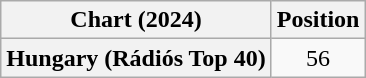<table class="wikitable unsortable plainrowheaders" style="text-align:center;">
<tr>
<th scope="col">Chart (2024)</th>
<th scope="col">Position</th>
</tr>
<tr>
<th scope="row">Hungary (Rádiós Top 40)</th>
<td>56</td>
</tr>
</table>
